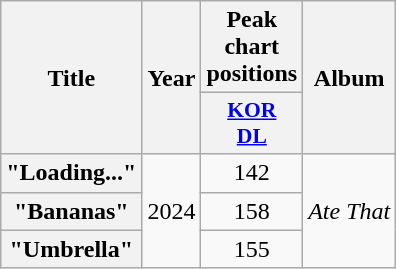<table class="wikitable plainrowheaders" style="text-align:center">
<tr>
<th scope="col" rowspan="2">Title</th>
<th scope="col" rowspan="2">Year</th>
<th scope="col" colspan="1">Peak chart positions</th>
<th scope="col" rowspan="2">Album</th>
</tr>
<tr>
<th scope="col" style="width:2.75em;font-size:90%"><a href='#'>KOR<br>DL</a><br></th>
</tr>
<tr>
<th scope="row">"Loading..."</th>
<td rowspan="3">2024</td>
<td>142</td>
<td rowspan="3"><em>Ate That</em></td>
</tr>
<tr>
<th scope="row">"Bananas"</th>
<td>158</td>
</tr>
<tr>
<th scope="row">"Umbrella"</th>
<td>155</td>
</tr>
</table>
